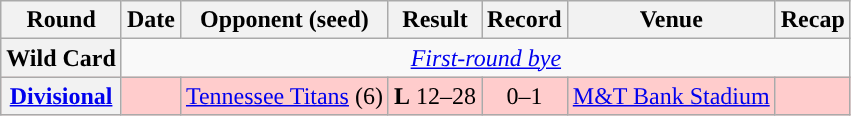<table class="wikitable" style="text-align:center">
<tr>
<th>Round</th>
<th>Date</th>
<th>Opponent (seed)</th>
<th>Result</th>
<th>Record</th>
<th>Venue</th>
<th>Recap</th>
</tr>
<tr>
<th>Wild Card</th>
<td colspan="6"><em><a href='#'>First-round bye</a></em></td>
</tr>
<tr style="background:#fcc">
<th><a href='#'>Divisional</a></th>
<td></td>
<td><a href='#'>Tennessee Titans</a> (6)</td>
<td><strong>L</strong> 12–28</td>
<td>0–1</td>
<td><a href='#'>M&T Bank Stadium</a></td>
<td></td>
</tr>
</table>
